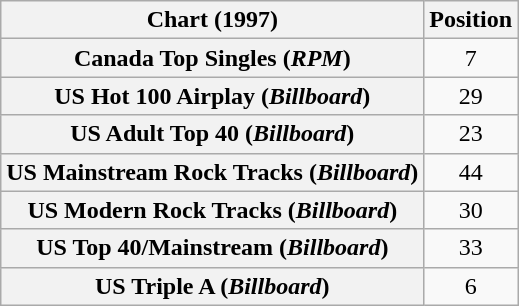<table class="wikitable sortable plainrowheaders" style="text-align:center">
<tr>
<th>Chart (1997)</th>
<th>Position</th>
</tr>
<tr>
<th scope="row">Canada Top Singles (<em>RPM</em>)</th>
<td>7</td>
</tr>
<tr>
<th scope="row">US Hot 100 Airplay (<em>Billboard</em>)</th>
<td>29</td>
</tr>
<tr>
<th scope="row">US Adult Top 40 (<em>Billboard</em>)</th>
<td>23</td>
</tr>
<tr>
<th scope="row">US Mainstream Rock Tracks (<em>Billboard</em>)</th>
<td>44</td>
</tr>
<tr>
<th scope="row">US Modern Rock Tracks (<em>Billboard</em>)</th>
<td>30</td>
</tr>
<tr>
<th scope="row">US Top 40/Mainstream (<em>Billboard</em>)</th>
<td>33</td>
</tr>
<tr>
<th scope="row">US Triple A (<em>Billboard</em>)</th>
<td>6</td>
</tr>
</table>
